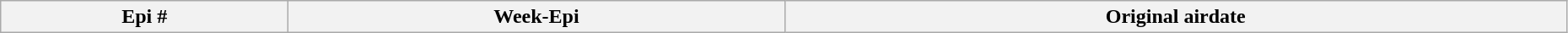<table class="wikitable plainrowheaders" style="width:98%;">
<tr>
<th>Epi #</th>
<th>Week-Epi</th>
<th>Original airdate<br>



</th>
</tr>
</table>
